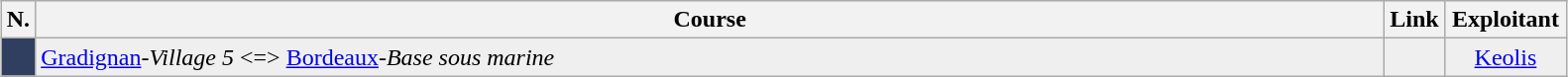<table class="wikitable" style="margin:0.5em auto">
<tr>
<th style="width:5px;">N.</th>
<th style="width:900px;">Course</th>
<th style="width:5px;">Link</th>
<th style="width:75px;">Exploitant</th>
</tr>
<tr style="background:#EFEFEF">
<td style="background:#303F5F; text-align:center; color:white;"></td>
<td><a href='#'>Gradignan</a><em>-Village 5</em> <=> <a href='#'>Bordeaux</a><em>-Base sous marine</em></td>
<td></td>
<td style="text-align:center;"><a href='#'>Keolis</a></td>
</tr>
</table>
